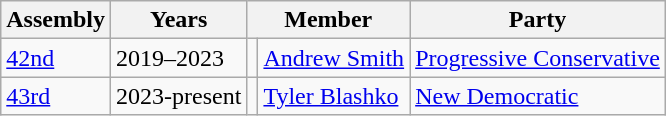<table class="wikitable">
<tr>
<th>Assembly</th>
<th>Years</th>
<th colspan="2">Member</th>
<th>Party</th>
</tr>
<tr>
<td><a href='#'>42nd</a></td>
<td>2019–2023</td>
<td></td>
<td><a href='#'>Andrew Smith</a></td>
<td><a href='#'>Progressive Conservative</a></td>
</tr>
<tr>
<td><a href='#'>43rd</a></td>
<td>2023-present</td>
<td></td>
<td><a href='#'>Tyler Blashko</a></td>
<td><a href='#'>New Democratic</a></td>
</tr>
</table>
